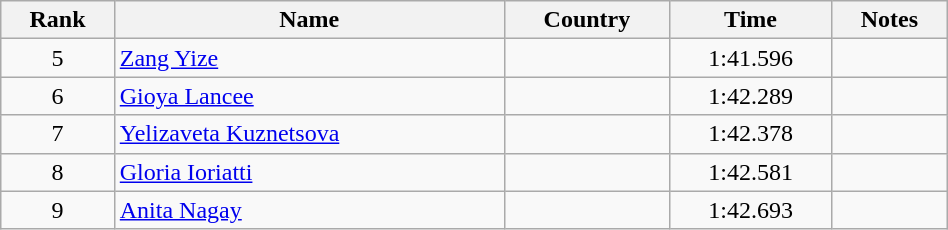<table class="wikitable sortable" style="text-align:center" width=50%>
<tr>
<th>Rank</th>
<th>Name</th>
<th>Country</th>
<th>Time</th>
<th>Notes</th>
</tr>
<tr>
<td>5</td>
<td align=left><a href='#'>Zang Yize</a></td>
<td align=left></td>
<td>1:41.596</td>
<td></td>
</tr>
<tr>
<td>6</td>
<td align=left><a href='#'>Gioya Lancee</a></td>
<td align=left></td>
<td>1:42.289</td>
<td></td>
</tr>
<tr>
<td>7</td>
<td align=left><a href='#'>Yelizaveta Kuznetsova</a></td>
<td align=left></td>
<td>1:42.378</td>
<td></td>
</tr>
<tr>
<td>8</td>
<td align=left><a href='#'>Gloria Ioriatti</a></td>
<td align=left></td>
<td>1:42.581</td>
<td></td>
</tr>
<tr>
<td>9</td>
<td align=left><a href='#'>Anita Nagay</a></td>
<td align=left></td>
<td>1:42.693</td>
<td></td>
</tr>
</table>
